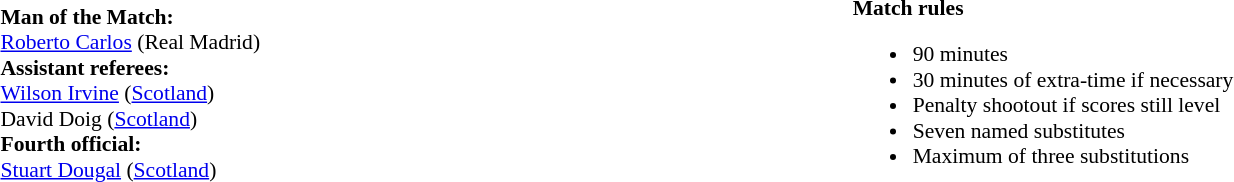<table width=100% style="font-size:90%">
<tr>
<td><br><strong>Man of the Match:</strong>
<br><a href='#'>Roberto Carlos</a> (Real Madrid)<br><strong>Assistant referees:</strong>
<br><a href='#'>Wilson Irvine</a> (<a href='#'>Scotland</a>)
<br>David Doig (<a href='#'>Scotland</a>)
<br><strong>Fourth official:</strong>
<br><a href='#'>Stuart Dougal</a> (<a href='#'>Scotland</a>)</td>
<td width=55% valign=top><br><strong>Match rules</strong><ul><li>90 minutes</li><li>30 minutes of extra-time if necessary</li><li>Penalty shootout if scores still level</li><li>Seven named substitutes</li><li>Maximum of three substitutions</li></ul></td>
</tr>
</table>
